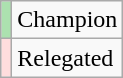<table class="wikitable">
<tr>
<td style="background-color:#ACE1AF"></td>
<td>Champion</td>
</tr>
<tr>
<td style="background-color:#FFDDDD"></td>
<td>Relegated</td>
</tr>
</table>
